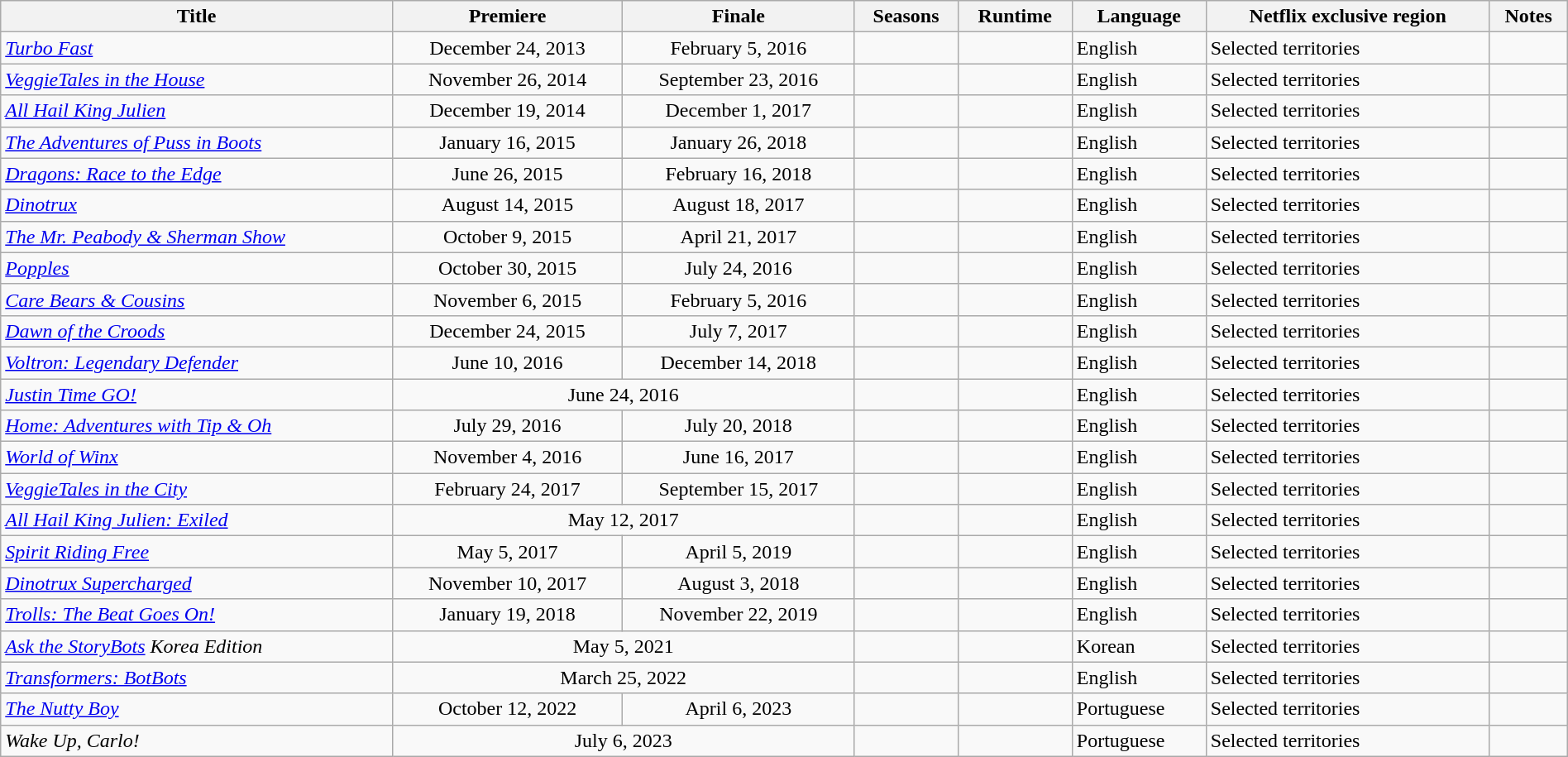<table class="wikitable sortable" style="width:100%;">
<tr>
<th scope="col" style="width:25%;">Title</th>
<th>Premiere</th>
<th>Finale</th>
<th>Seasons</th>
<th>Runtime</th>
<th>Language</th>
<th>Netflix exclusive region</th>
<th>Notes</th>
</tr>
<tr>
<td><em><a href='#'>Turbo Fast</a></em></td>
<td style="text-align:center">December 24, 2013</td>
<td style="text-align:center">February 5, 2016</td>
<td></td>
<td></td>
<td>English</td>
<td>Selected territories</td>
<td></td>
</tr>
<tr>
<td><em><a href='#'>VeggieTales in the House</a></em></td>
<td style="text-align:center">November 26, 2014</td>
<td style="text-align:center">September 23, 2016</td>
<td></td>
<td></td>
<td>English</td>
<td>Selected territories</td>
<td></td>
</tr>
<tr>
<td><em><a href='#'>All Hail King Julien</a></em></td>
<td style="text-align:center">December 19, 2014</td>
<td style="text-align:center">December 1, 2017</td>
<td></td>
<td></td>
<td>English</td>
<td>Selected territories</td>
<td></td>
</tr>
<tr>
<td><em><a href='#'>The Adventures of Puss in Boots</a></em></td>
<td style="text-align:center">January 16, 2015</td>
<td style="text-align:center">January 26, 2018</td>
<td></td>
<td></td>
<td>English</td>
<td>Selected territories</td>
<td></td>
</tr>
<tr>
<td><em><a href='#'>Dragons: Race to the Edge</a></em></td>
<td style="text-align:center">June 26, 2015</td>
<td style="text-align:center">February 16, 2018</td>
<td></td>
<td></td>
<td>English</td>
<td>Selected territories</td>
<td></td>
</tr>
<tr>
<td><em><a href='#'>Dinotrux</a></em></td>
<td style="text-align:center">August 14, 2015</td>
<td style="text-align:center">August 18, 2017</td>
<td></td>
<td></td>
<td>English</td>
<td>Selected territories</td>
<td></td>
</tr>
<tr>
<td><em><a href='#'>The Mr. Peabody & Sherman Show</a></em></td>
<td style="text-align:center">October 9, 2015</td>
<td style="text-align:center">April 21, 2017</td>
<td></td>
<td></td>
<td>English</td>
<td>Selected territories</td>
<td></td>
</tr>
<tr>
<td><em><a href='#'>Popples</a></em></td>
<td style="text-align:center">October 30, 2015</td>
<td style="text-align:center">July 24, 2016</td>
<td></td>
<td></td>
<td>English</td>
<td>Selected territories</td>
<td></td>
</tr>
<tr>
<td><em><a href='#'>Care Bears & Cousins</a></em></td>
<td style="text-align:center">November 6, 2015</td>
<td style="text-align:center">February 5, 2016</td>
<td></td>
<td></td>
<td>English</td>
<td>Selected territories</td>
<td></td>
</tr>
<tr>
<td><em><a href='#'>Dawn of the Croods</a></em></td>
<td style="text-align:center">December 24, 2015</td>
<td style="text-align:center">July 7, 2017</td>
<td></td>
<td></td>
<td>English</td>
<td>Selected territories</td>
<td></td>
</tr>
<tr>
<td><em><a href='#'>Voltron: Legendary Defender</a></em></td>
<td style="text-align:center">June 10, 2016</td>
<td style="text-align:center">December 14, 2018</td>
<td></td>
<td></td>
<td>English</td>
<td>Selected territories</td>
<td></td>
</tr>
<tr>
<td><em><a href='#'>Justin Time GO!</a></em></td>
<td colspan="2" style="text-align:center">June 24, 2016</td>
<td></td>
<td></td>
<td>English</td>
<td>Selected territories</td>
<td></td>
</tr>
<tr>
<td><em><a href='#'>Home: Adventures with Tip & Oh</a></em></td>
<td style="text-align:center">July 29, 2016</td>
<td style="text-align:center">July 20, 2018</td>
<td></td>
<td></td>
<td>English</td>
<td>Selected territories</td>
<td></td>
</tr>
<tr>
<td><em><a href='#'>World of Winx</a></em></td>
<td style="text-align:center">November 4, 2016</td>
<td style="text-align:center">June 16, 2017</td>
<td></td>
<td></td>
<td>English</td>
<td>Selected territories</td>
<td></td>
</tr>
<tr>
<td><em><a href='#'>VeggieTales in the City</a></em></td>
<td style="text-align:center">February 24, 2017</td>
<td style="text-align:center">September 15, 2017</td>
<td></td>
<td></td>
<td>English</td>
<td>Selected territories</td>
<td></td>
</tr>
<tr>
<td><em><a href='#'>All Hail King Julien: Exiled</a></em></td>
<td colspan="2" style="text-align:center">May 12, 2017</td>
<td></td>
<td></td>
<td>English</td>
<td>Selected territories</td>
<td></td>
</tr>
<tr>
<td><em><a href='#'>Spirit Riding Free</a></em></td>
<td style="text-align:center">May 5, 2017</td>
<td style="text-align:center">April 5, 2019</td>
<td></td>
<td></td>
<td>English</td>
<td>Selected territories</td>
<td></td>
</tr>
<tr>
<td><em><a href='#'>Dinotrux Supercharged</a></em></td>
<td style="text-align:center">November 10, 2017</td>
<td style="text-align:center">August 3, 2018</td>
<td></td>
<td></td>
<td>English</td>
<td>Selected territories</td>
<td></td>
</tr>
<tr>
<td><em><a href='#'>Trolls: The Beat Goes On!</a></em></td>
<td style="text-align:center">January 19, 2018</td>
<td style="text-align:center">November 22, 2019</td>
<td></td>
<td></td>
<td>English</td>
<td>Selected territories</td>
<td></td>
</tr>
<tr>
<td><em><a href='#'>Ask the StoryBots</a> Korea Edition</em></td>
<td colspan="2" style="text-align:center">May 5, 2021</td>
<td></td>
<td></td>
<td>Korean</td>
<td>Selected territories</td>
<td></td>
</tr>
<tr>
<td><em><a href='#'>Transformers: BotBots</a></em></td>
<td colspan="2" style="text-align:center">March 25, 2022</td>
<td></td>
<td></td>
<td>English</td>
<td>Selected territories</td>
<td></td>
</tr>
<tr>
<td><em><a href='#'>The Nutty Boy</a></em></td>
<td style="text-align:center">October 12, 2022</td>
<td style="text-align:center">April 6, 2023</td>
<td></td>
<td></td>
<td>Portuguese</td>
<td>Selected territories</td>
<td></td>
</tr>
<tr>
<td><em>Wake Up, Carlo!</em></td>
<td colspan="2" style="text-align:center">July 6, 2023</td>
<td></td>
<td></td>
<td>Portuguese</td>
<td>Selected territories</td>
<td></td>
</tr>
</table>
